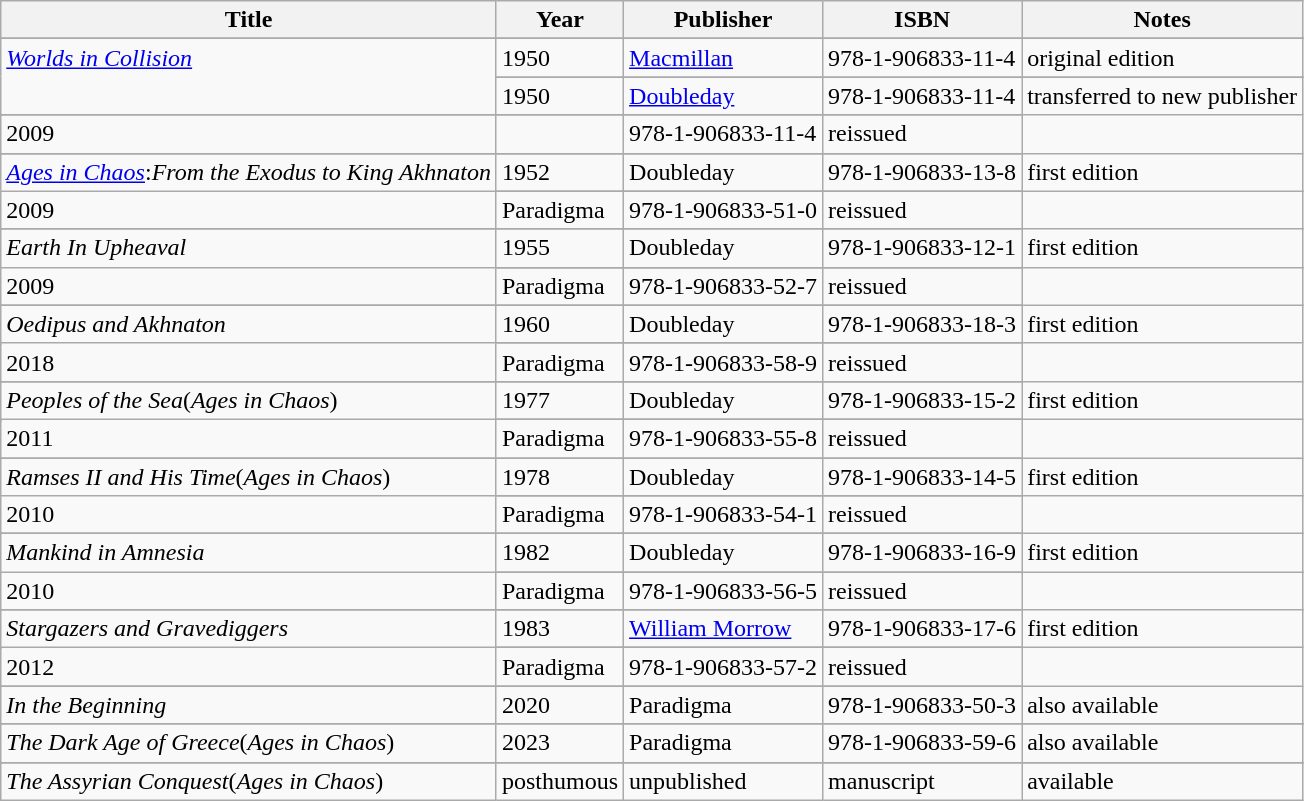<table class="wikitable">
<tr>
<th>Title</th>
<th>Year</th>
<th>Publisher</th>
<th>ISBN</th>
<th>Notes</th>
</tr>
<tr>
</tr>
<tr style="vertical-align: top;">
<td rowspan="3"><em><a href='#'>Worlds in Collision</a></em></td>
<td>1950</td>
<td><a href='#'>Macmillan</a></td>
<td>978-1-906833-11-4</td>
<td>original edition</td>
</tr>
<tr>
</tr>
<tr style="vertical-align: top;">
<td>1950</td>
<td><a href='#'>Doubleday</a></td>
<td>978-1-906833-11-4</td>
<td>transferred to new publisher</td>
</tr>
<tr>
</tr>
<tr style="vertical-align: top;">
<td>2009</td>
<td></td>
<td>978-1-906833-11-4</td>
<td>reissued</td>
</tr>
<tr>
</tr>
<tr style="vertical-align: top;">
<td rowspan="2"><em><a href='#'>Ages in Chaos</a></em>:<em>From the Exodus to King Akhnaton</em></td>
<td>1952</td>
<td>Doubleday</td>
<td>978-1-906833-13-8</td>
<td>first edition</td>
</tr>
<tr>
</tr>
<tr style="vertical-align: top;">
<td>2009</td>
<td>Paradigma</td>
<td>978-1-906833-51-0</td>
<td>reissued</td>
</tr>
<tr>
</tr>
<tr style="vertical-align: top;">
<td rowspan="2"><em>Earth In Upheaval</em></td>
<td>1955</td>
<td>Doubleday</td>
<td>978-1-906833-12-1</td>
<td>first edition</td>
</tr>
<tr>
</tr>
<tr style="vertical-align: top;">
<td>2009</td>
<td>Paradigma</td>
<td>978-1-906833-52-7</td>
<td>reissued</td>
</tr>
<tr>
</tr>
<tr style="vertical-align: top;">
<td rowspan="2"><em>Oedipus and Akhnaton</em></td>
<td>1960</td>
<td>Doubleday</td>
<td>978-1-906833-18-3</td>
<td>first edition</td>
</tr>
<tr>
</tr>
<tr style="vertical-align: top;">
<td>2018</td>
<td>Paradigma</td>
<td>978-1-906833-58-9</td>
<td>reissued</td>
</tr>
<tr>
</tr>
<tr style="vertical-align: top;">
<td rowspan="2"><em>Peoples of the Sea</em>(<em>Ages in Chaos</em>)</td>
<td>1977</td>
<td>Doubleday</td>
<td>978-1-906833-15-2</td>
<td>first edition</td>
</tr>
<tr>
</tr>
<tr style="vertical-align: top;">
<td>2011</td>
<td>Paradigma</td>
<td>978-1-906833-55-8</td>
<td>reissued</td>
</tr>
<tr>
</tr>
<tr style="vertical-align: top;">
<td rowspan="2"><em>Ramses II and His Time</em>(<em>Ages in Chaos</em>)</td>
<td>1978</td>
<td>Doubleday</td>
<td>978-1-906833-14-5</td>
<td>first edition</td>
</tr>
<tr>
</tr>
<tr style="vertical-align: top;">
<td>2010</td>
<td>Paradigma</td>
<td>978-1-906833-54-1</td>
<td>reissued</td>
</tr>
<tr>
</tr>
<tr style="vertical-align: top;">
<td rowspan="2"><em>Mankind in Amnesia</em></td>
<td>1982</td>
<td>Doubleday</td>
<td>978-1-906833-16-9</td>
<td>first edition</td>
</tr>
<tr>
</tr>
<tr style="vertical-align: top;">
<td>2010</td>
<td>Paradigma</td>
<td>978-1-906833-56-5</td>
<td>reissued</td>
</tr>
<tr>
</tr>
<tr style="vertical-align: top;">
<td rowspan="2"><em>Stargazers and Gravediggers</em></td>
<td>1983</td>
<td><a href='#'>William Morrow</a></td>
<td>978-1-906833-17-6</td>
<td>first edition</td>
</tr>
<tr>
</tr>
<tr style="vertical-align: top;">
<td>2012</td>
<td>Paradigma</td>
<td>978-1-906833-57-2</td>
<td>reissued</td>
</tr>
<tr>
</tr>
<tr style="vertical-align: top;">
<td><em>In the Beginning</em></td>
<td>2020</td>
<td>Paradigma</td>
<td>978-1-906833-50-3</td>
<td>also available </td>
</tr>
<tr>
</tr>
<tr style="vertical-align: top;">
<td><em>The Dark Age of Greece</em>(<em>Ages in Chaos</em>)</td>
<td>2023</td>
<td>Paradigma</td>
<td>978-1-906833-59-6</td>
<td>also available </td>
</tr>
<tr>
</tr>
<tr style="vertical-align: top;">
<td><em>The Assyrian Conquest</em>(<em>Ages in Chaos</em>)</td>
<td>posthumous</td>
<td>unpublished</td>
<td>manuscript</td>
<td>available </td>
</tr>
</table>
